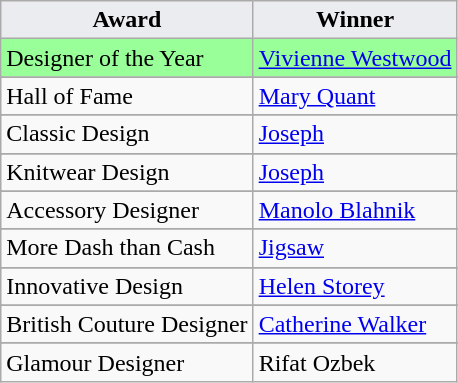<table class="wikitable">
<tr>
<th style="background:#EAECF0">Award</th>
<th style="background:#EAECF0">Winner</th>
</tr>
<tr>
<td style="background:#99ff99">Designer of the Year</td>
<td style="background:#99ff99"><a href='#'>Vivienne Westwood</a></td>
</tr>
<tr>
</tr>
<tr>
<td>Hall of Fame</td>
<td><a href='#'>Mary Quant</a></td>
</tr>
<tr>
</tr>
<tr>
<td>Classic Design</td>
<td><a href='#'>Joseph</a></td>
</tr>
<tr>
</tr>
<tr>
<td>Knitwear Design</td>
<td><a href='#'>Joseph</a></td>
</tr>
<tr>
</tr>
<tr>
<td>Accessory Designer</td>
<td><a href='#'>Manolo Blahnik</a></td>
</tr>
<tr>
</tr>
<tr>
<td>More Dash than Cash</td>
<td><a href='#'>Jigsaw</a></td>
</tr>
<tr>
</tr>
<tr>
<td>Innovative Design</td>
<td><a href='#'>Helen Storey</a></td>
</tr>
<tr>
</tr>
<tr>
<td>British Couture Designer</td>
<td><a href='#'>Catherine Walker</a></td>
</tr>
<tr>
</tr>
<tr>
<td>Glamour Designer</td>
<td>Rifat Ozbek</td>
</tr>
</table>
